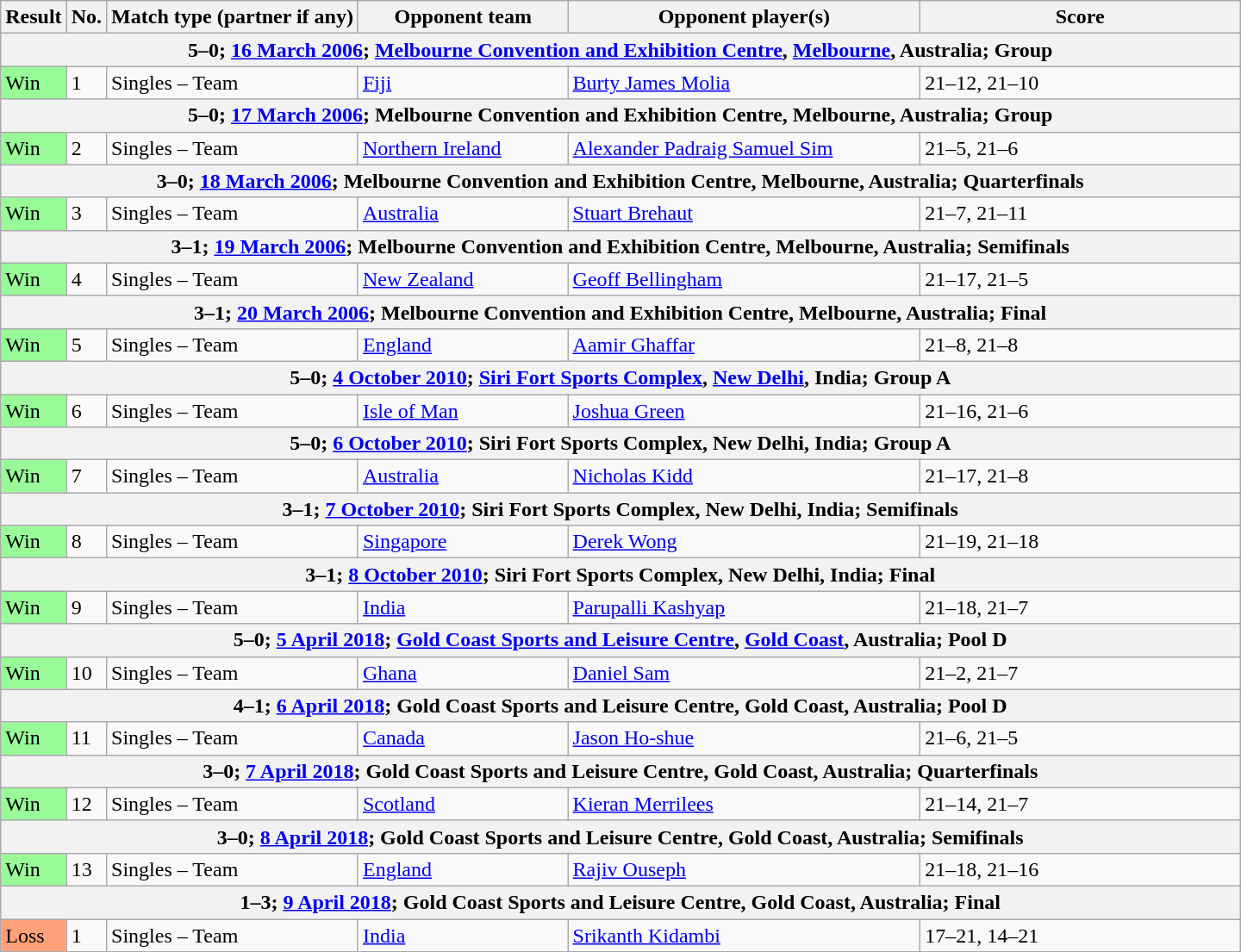<table class=wikitable>
<tr>
<th scope="col">Result</th>
<th scope="col">No.</th>
<th scope="col">Match type (partner if any)</th>
<th scope="col" style="width:155px;">Opponent team</th>
<th scope="col" style="width:265px;">Opponent player(s)</th>
<th scope="col" style="width:240px;">Score</th>
</tr>
<tr>
<th colspan=7>5–0; <a href='#'>16 March 2006</a>; <a href='#'>Melbourne Convention and Exhibition Centre</a>, <a href='#'>Melbourne</a>, Australia; Group</th>
</tr>
<tr>
<td bgcolor=98FB98>Win</td>
<td>1</td>
<td>Singles – Team</td>
<td> <a href='#'>Fiji</a></td>
<td><a href='#'>Burty James Molia</a></td>
<td>21–12, 21–10</td>
</tr>
<tr>
<th colspan=7>5–0; <a href='#'>17 March 2006</a>; Melbourne Convention and Exhibition Centre, Melbourne, Australia; Group</th>
</tr>
<tr>
<td bgcolor=98FB98>Win</td>
<td>2</td>
<td>Singles – Team</td>
<td> <a href='#'>Northern Ireland</a></td>
<td><a href='#'>Alexander Padraig Samuel Sim</a></td>
<td>21–5, 21–6</td>
</tr>
<tr>
<th colspan=7>3–0; <a href='#'>18 March 2006</a>; Melbourne Convention and Exhibition Centre, Melbourne, Australia; Quarterfinals</th>
</tr>
<tr>
<td bgcolor=98FB98>Win</td>
<td>3</td>
<td>Singles – Team</td>
<td> <a href='#'>Australia</a></td>
<td><a href='#'>Stuart Brehaut</a></td>
<td>21–7, 21–11</td>
</tr>
<tr>
<th colspan=7>3–1; <a href='#'>19 March 2006</a>; Melbourne Convention and Exhibition Centre, Melbourne, Australia; Semifinals</th>
</tr>
<tr>
<td bgcolor=98FB98>Win</td>
<td>4</td>
<td>Singles – Team</td>
<td> <a href='#'>New Zealand</a></td>
<td><a href='#'>Geoff Bellingham</a></td>
<td>21–17, 21–5</td>
</tr>
<tr>
<th colspan=7>3–1; <a href='#'>20 March 2006</a>; Melbourne Convention and Exhibition Centre, Melbourne, Australia; Final</th>
</tr>
<tr>
<td bgcolor=98FB98>Win</td>
<td>5</td>
<td>Singles – Team</td>
<td> <a href='#'>England</a></td>
<td><a href='#'>Aamir Ghaffar</a></td>
<td>21–8, 21–8</td>
</tr>
<tr>
<th colspan=7>5–0; <a href='#'>4 October 2010</a>; <a href='#'>Siri Fort Sports Complex</a>, <a href='#'>New Delhi</a>, India; Group A</th>
</tr>
<tr>
<td bgcolor=98FB98>Win</td>
<td>6</td>
<td>Singles – Team</td>
<td> <a href='#'>Isle of Man</a></td>
<td><a href='#'>Joshua Green</a></td>
<td>21–16, 21–6</td>
</tr>
<tr>
<th colspan=7>5–0; <a href='#'>6 October 2010</a>; Siri Fort Sports Complex, New Delhi, India; Group A</th>
</tr>
<tr>
<td bgcolor=98FB98>Win</td>
<td>7</td>
<td>Singles – Team</td>
<td> <a href='#'>Australia</a></td>
<td><a href='#'>Nicholas Kidd</a></td>
<td>21–17, 21–8</td>
</tr>
<tr>
<th colspan=7>3–1; <a href='#'>7 October 2010</a>; Siri Fort Sports Complex, New Delhi, India; Semifinals</th>
</tr>
<tr>
<td bgcolor=98FB98>Win</td>
<td>8</td>
<td>Singles – Team</td>
<td> <a href='#'>Singapore</a></td>
<td><a href='#'>Derek Wong</a></td>
<td>21–19, 21–18</td>
</tr>
<tr>
<th colspan=7>3–1; <a href='#'>8 October 2010</a>; Siri Fort Sports Complex, New Delhi, India; Final</th>
</tr>
<tr>
<td bgcolor=98FB98>Win</td>
<td>9</td>
<td>Singles – Team</td>
<td> <a href='#'>India</a></td>
<td><a href='#'>Parupalli Kashyap</a></td>
<td>21–18, 21–7</td>
</tr>
<tr>
<th colspan=7>5–0; <a href='#'>5 April 2018</a>; <a href='#'>Gold Coast Sports and Leisure Centre</a>, <a href='#'>Gold Coast</a>, Australia; Pool D</th>
</tr>
<tr>
<td bgcolor=98FB98>Win</td>
<td>10</td>
<td>Singles – Team</td>
<td> <a href='#'>Ghana</a></td>
<td><a href='#'>Daniel Sam</a></td>
<td>21–2, 21–7</td>
</tr>
<tr>
<th colspan=7>4–1; <a href='#'>6 April 2018</a>; Gold Coast Sports and Leisure Centre, Gold Coast, Australia; Pool D</th>
</tr>
<tr>
<td bgcolor=98FB98>Win</td>
<td>11</td>
<td>Singles – Team</td>
<td> <a href='#'>Canada</a></td>
<td><a href='#'>Jason Ho-shue</a></td>
<td>21–6, 21–5</td>
</tr>
<tr>
<th colspan=7>3–0; <a href='#'>7 April 2018</a>; Gold Coast Sports and Leisure Centre, Gold Coast, Australia; Quarterfinals</th>
</tr>
<tr>
<td bgcolor=98FB98>Win</td>
<td>12</td>
<td>Singles – Team</td>
<td> <a href='#'>Scotland</a></td>
<td><a href='#'>Kieran Merrilees</a></td>
<td>21–14, 21–7</td>
</tr>
<tr>
<th colspan=7>3–0; <a href='#'>8 April 2018</a>; Gold Coast Sports and Leisure Centre, Gold Coast, Australia; Semifinals</th>
</tr>
<tr>
<td bgcolor=98FB98>Win</td>
<td>13</td>
<td>Singles – Team</td>
<td> <a href='#'>England</a></td>
<td><a href='#'>Rajiv Ouseph</a></td>
<td>21–18, 21–16</td>
</tr>
<tr>
<th colspan=7>1–3; <a href='#'>9 April 2018</a>; Gold Coast Sports and Leisure Centre, Gold Coast, Australia; Final</th>
</tr>
<tr>
<td bgcolor=FFA07A>Loss</td>
<td>1</td>
<td>Singles – Team</td>
<td> <a href='#'>India</a></td>
<td><a href='#'>Srikanth Kidambi</a></td>
<td>17–21, 14–21</td>
</tr>
</table>
